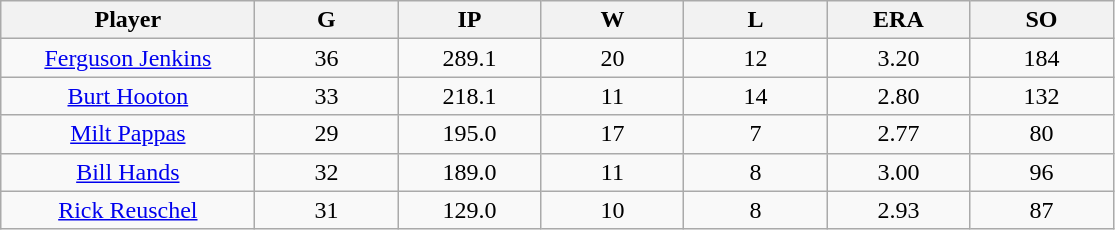<table class="wikitable sortable">
<tr>
<th bgcolor="#DDDDFF" width="16%">Player</th>
<th bgcolor="#DDDDFF" width="9%">G</th>
<th bgcolor="#DDDDFF" width="9%">IP</th>
<th bgcolor="#DDDDFF" width="9%">W</th>
<th bgcolor="#DDDDFF" width="9%">L</th>
<th bgcolor="#DDDDFF" width="9%">ERA</th>
<th bgcolor="#DDDDFF" width="9%">SO</th>
</tr>
<tr align="center">
<td><a href='#'>Ferguson Jenkins</a></td>
<td>36</td>
<td>289.1</td>
<td>20</td>
<td>12</td>
<td>3.20</td>
<td>184</td>
</tr>
<tr align="center">
<td><a href='#'>Burt Hooton</a></td>
<td>33</td>
<td>218.1</td>
<td>11</td>
<td>14</td>
<td>2.80</td>
<td>132</td>
</tr>
<tr align="center">
<td><a href='#'>Milt Pappas</a></td>
<td>29</td>
<td>195.0</td>
<td>17</td>
<td>7</td>
<td>2.77</td>
<td>80</td>
</tr>
<tr align="center">
<td><a href='#'>Bill Hands</a></td>
<td>32</td>
<td>189.0</td>
<td>11</td>
<td>8</td>
<td>3.00</td>
<td>96</td>
</tr>
<tr align="center">
<td><a href='#'>Rick Reuschel</a></td>
<td>31</td>
<td>129.0</td>
<td>10</td>
<td>8</td>
<td>2.93</td>
<td>87</td>
</tr>
</table>
